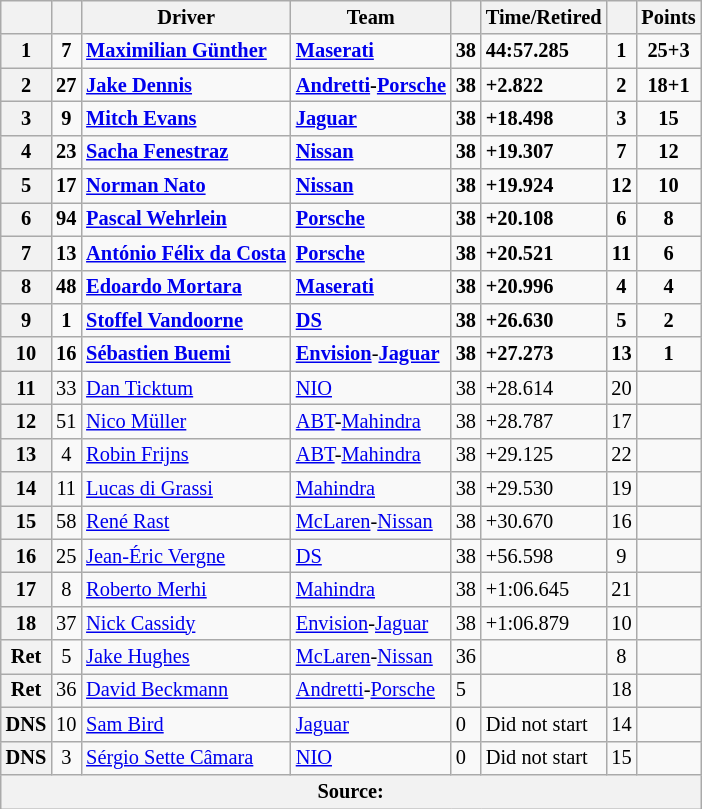<table class="wikitable sortable" style="font-size: 85%">
<tr>
<th scope="col"></th>
<th scope="col"></th>
<th scope="col">Driver</th>
<th scope="col">Team</th>
<th scope="col"></th>
<th scope="col" class="unsortable">Time/Retired</th>
<th scope="col"></th>
<th scope="col">Points</th>
</tr>
<tr>
<th scope="row">1</th>
<td align="center"><strong>7</strong></td>
<td data-sort-value=" "><strong> <a href='#'>Maximilian Günther</a></strong></td>
<td><a href='#'><strong>Maserati</strong></a></td>
<td><strong>38</strong></td>
<td><strong>44:57.285</strong></td>
<td align="center"><strong>1</strong></td>
<td align="center"><strong>25+3</strong></td>
</tr>
<tr>
<th scope="row">2</th>
<td align="center"><strong>27</strong></td>
<td data-sort-value=" "><strong> <a href='#'>Jake Dennis</a></strong></td>
<td><strong><a href='#'>Andretti</a>-<a href='#'>Porsche</a></strong></td>
<td><strong>38</strong></td>
<td><strong>+2.822</strong></td>
<td align="center"><strong>2</strong></td>
<td align="center"><strong>18+1</strong></td>
</tr>
<tr>
<th scope="row"><strong>3</strong></th>
<td align="center"><strong>9</strong></td>
<td data-sort-value=" "><strong> <a href='#'>Mitch Evans</a></strong></td>
<td><a href='#'><strong>Jaguar</strong></a></td>
<td><strong>38</strong></td>
<td><strong>+18.498</strong></td>
<td align="center"><strong>3</strong></td>
<td align="center"><strong>15</strong></td>
</tr>
<tr>
<th scope="row">4</th>
<td align="center"><strong>23</strong></td>
<td data-sort-value=" "><strong> <a href='#'>Sacha Fenestraz</a></strong></td>
<td><a href='#'><strong>Nissan</strong></a></td>
<td><strong>38</strong></td>
<td><strong>+19.307</strong></td>
<td align="center"><strong>7</strong></td>
<td align="center"><strong>12</strong></td>
</tr>
<tr>
<th scope="row">5</th>
<td align="center"><strong>17</strong></td>
<td data-sort-value=" "><strong> <a href='#'>Norman Nato</a></strong></td>
<td><a href='#'><strong>Nissan</strong></a></td>
<td><strong>38</strong></td>
<td><strong>+19.924</strong></td>
<td align="center"><strong>12</strong></td>
<td align="center"><strong>10</strong></td>
</tr>
<tr>
<th scope="row">6</th>
<td align="center"><strong>94</strong></td>
<td data-sort-value=" "><strong> <a href='#'>Pascal Wehrlein</a></strong></td>
<td><a href='#'><strong>Porsche</strong></a></td>
<td><strong>38</strong></td>
<td><strong>+20.108</strong></td>
<td align="center"><strong>6</strong></td>
<td align="center"><strong>8</strong></td>
</tr>
<tr>
<th scope="row">7</th>
<td align="center"><strong>13</strong></td>
<td data-sort-value=" "><strong> <a href='#'>António Félix da Costa</a></strong></td>
<td><strong><a href='#'>Porsche</a></strong></td>
<td><strong>38</strong></td>
<td><strong>+20.521</strong></td>
<td align="center"><strong>11</strong></td>
<td align="center"><strong>6</strong></td>
</tr>
<tr>
<th scope="row">8</th>
<td align="center"><strong>48</strong></td>
<td data-sort-value=" "><strong> <a href='#'>Edoardo Mortara</a></strong></td>
<td><strong><a href='#'>Maserati</a></strong></td>
<td><strong>38</strong></td>
<td><strong>+20.996</strong></td>
<td align="center"><strong>4</strong></td>
<td align="center"><strong>4</strong></td>
</tr>
<tr>
<th scope="row">9</th>
<td align="center"><strong>1</strong></td>
<td data-sort-value=" "><strong> <a href='#'>Stoffel Vandoorne</a></strong></td>
<td><a href='#'><strong>DS</strong></a></td>
<td><strong>38</strong></td>
<td><strong>+26.630</strong></td>
<td align="center"><strong>5</strong></td>
<td align="center"><strong>2</strong></td>
</tr>
<tr>
<th scope="row">10</th>
<td align="center"><strong>16</strong></td>
<td data-sort-value=" "><strong> <a href='#'>Sébastien Buemi</a></strong></td>
<td><a href='#'><strong>Envision</strong></a>-<a href='#'><strong>Jaguar</strong></a></td>
<td><strong>38</strong></td>
<td><strong>+27.273</strong></td>
<td align="center"><strong>13</strong></td>
<td align="center"><strong>1</strong></td>
</tr>
<tr>
<th scope="row">11</th>
<td align="center">33</td>
<td data-sort-value=" "> <a href='#'>Dan Ticktum</a></td>
<td><a href='#'>NIO</a></td>
<td>38</td>
<td>+28.614</td>
<td align="center">20</td>
<td align="center"></td>
</tr>
<tr>
<th scope="row">12</th>
<td align="center">51</td>
<td data-sort-value=" "> <a href='#'>Nico Müller</a></td>
<td><a href='#'>ABT</a>-<a href='#'>Mahindra</a></td>
<td>38</td>
<td>+28.787</td>
<td align="center">17</td>
<td align="center"></td>
</tr>
<tr>
<th scope="row">13</th>
<td align="center">4</td>
<td data-sort-value=" "> <a href='#'>Robin Frijns</a></td>
<td><a href='#'>ABT</a>-<a href='#'>Mahindra</a></td>
<td>38</td>
<td>+29.125</td>
<td align="center">22</td>
<td align="center"></td>
</tr>
<tr>
<th scope="row">14</th>
<td align="center">11</td>
<td data-sort-value=" "> <a href='#'>Lucas di Grassi</a></td>
<td><a href='#'>Mahindra</a></td>
<td>38</td>
<td>+29.530</td>
<td align="center">19</td>
<td align="center"></td>
</tr>
<tr>
<th scope="row">15</th>
<td align="center">58</td>
<td data-sort-value=" "> <a href='#'>René Rast</a></td>
<td><a href='#'>McLaren</a>-<a href='#'>Nissan</a></td>
<td>38</td>
<td>+30.670</td>
<td align="center">16</td>
<td align="center"></td>
</tr>
<tr>
<th scope="row">16</th>
<td align="center">25</td>
<td data-sort-value=" "> <a href='#'>Jean-Éric Vergne</a></td>
<td><a href='#'>DS</a></td>
<td>38</td>
<td>+56.598</td>
<td align="center">9</td>
<td align="center"></td>
</tr>
<tr>
<th scope="row">17</th>
<td align="center">8</td>
<td data-sort-value=" "> <a href='#'>Roberto Merhi</a></td>
<td><a href='#'>Mahindra</a></td>
<td>38</td>
<td>+1:06.645</td>
<td align="center">21</td>
<td align="center"></td>
</tr>
<tr>
<th scope="row">18</th>
<td align="center">37</td>
<td data-sort-value=" "> <a href='#'>Nick Cassidy</a></td>
<td><a href='#'>Envision</a>-<a href='#'>Jaguar</a></td>
<td>38</td>
<td>+1:06.879</td>
<td align="center">10</td>
<td align="center"></td>
</tr>
<tr>
<th scope="row">Ret</th>
<td align="center">5</td>
<td data-sort-value=" "> <a href='#'>Jake Hughes</a></td>
<td><a href='#'>McLaren</a>-<a href='#'>Nissan</a></td>
<td>36</td>
<td></td>
<td align="center">8</td>
<td align="center"></td>
</tr>
<tr>
<th scope="row">Ret</th>
<td align="center">36</td>
<td data-sort-value=" "> <a href='#'>David Beckmann</a></td>
<td><a href='#'>Andretti</a>-<a href='#'>Porsche</a></td>
<td>5</td>
<td></td>
<td align="center">18</td>
<td align="center"></td>
</tr>
<tr>
<th scope="row">DNS</th>
<td align="center">10</td>
<td data-sort-value=" "> <a href='#'>Sam Bird</a></td>
<td><a href='#'>Jaguar</a></td>
<td>0</td>
<td>Did not start</td>
<td align="center">14</td>
<td align="center"></td>
</tr>
<tr>
<th scope="row">DNS</th>
<td align="center">3</td>
<td data-sort-value=" "> <a href='#'>Sérgio Sette Câmara</a></td>
<td><a href='#'>NIO</a></td>
<td>0</td>
<td>Did not start</td>
<td align="center">15</td>
<td align="center"></td>
</tr>
<tr>
<th colspan="8">Source:</th>
</tr>
</table>
